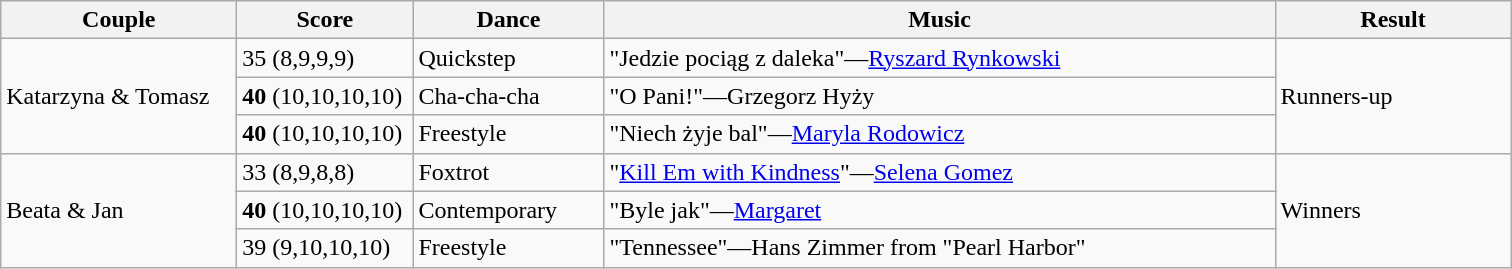<table class="wikitable">
<tr>
<th style="width:150px;">Couple</th>
<th style="width:110px;">Score</th>
<th style="width:120px;">Dance</th>
<th style="width:440px;">Music</th>
<th style="width:150px;">Result</th>
</tr>
<tr>
<td rowspan="3">Katarzyna & Tomasz</td>
<td>35 (8,9,9,9)</td>
<td>Quickstep</td>
<td>"Jedzie pociąg z daleka"—<a href='#'>Ryszard Rynkowski</a></td>
<td rowspan="3">Runners-up</td>
</tr>
<tr>
<td><strong>40</strong> (10,10,10,10)</td>
<td>Cha-cha-cha</td>
<td>"O Pani!"—Grzegorz Hyży</td>
</tr>
<tr>
<td><strong>40</strong> (10,10,10,10)</td>
<td>Freestyle</td>
<td>"Niech żyje bal"—<a href='#'>Maryla Rodowicz</a></td>
</tr>
<tr>
<td rowspan="3">Beata & Jan</td>
<td>33 (8,9,8,8)</td>
<td>Foxtrot</td>
<td>"<a href='#'>Kill Em with Kindness</a>"—<a href='#'>Selena Gomez</a></td>
<td rowspan="3">Winners</td>
</tr>
<tr>
<td><strong>40</strong> (10,10,10,10)</td>
<td>Contemporary</td>
<td>"Byle jak"—<a href='#'>Margaret</a></td>
</tr>
<tr>
<td>39 (9,10,10,10)</td>
<td>Freestyle</td>
<td>"Tennessee"—Hans Zimmer from "Pearl Harbor"</td>
</tr>
</table>
